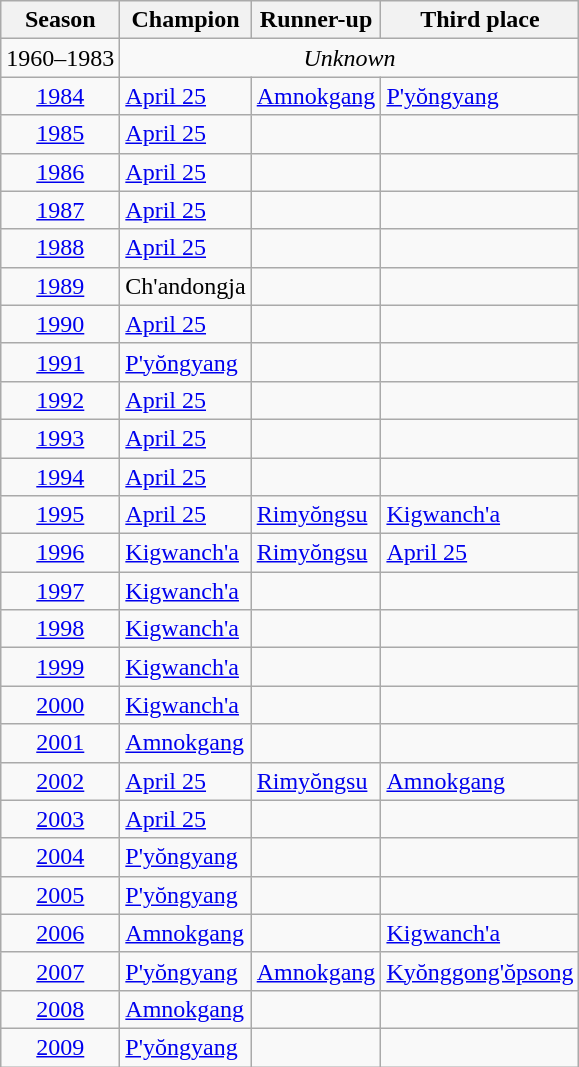<table class="wikitable" style="text-align:left">
<tr>
<th>Season</th>
<th>Champion</th>
<th>Runner-up</th>
<th>Third place</th>
</tr>
<tr>
<td style="text-align:center;">1960–1983</td>
<td colspan="3" style="text-align:center;"><em>Unknown</em></td>
</tr>
<tr>
<td style="text-align:center;"><a href='#'>1984</a></td>
<td><a href='#'>April 25</a></td>
<td><a href='#'>Amnokgang</a></td>
<td><a href='#'>P'yŏngyang</a></td>
</tr>
<tr>
<td style="text-align:center;"><a href='#'>1985</a></td>
<td><a href='#'>April 25</a></td>
<td></td>
<td></td>
</tr>
<tr>
<td style="text-align:center;"><a href='#'>1986</a></td>
<td><a href='#'>April 25</a></td>
<td></td>
<td></td>
</tr>
<tr>
<td style="text-align:center;"><a href='#'>1987</a></td>
<td><a href='#'>April 25</a></td>
<td></td>
<td></td>
</tr>
<tr>
<td style="text-align:center;"><a href='#'>1988</a></td>
<td><a href='#'>April 25</a></td>
<td></td>
<td></td>
</tr>
<tr>
<td style="text-align:center;"><a href='#'>1989</a></td>
<td>Ch'andongja</td>
<td></td>
<td></td>
</tr>
<tr>
<td style="text-align:center;"><a href='#'>1990</a></td>
<td><a href='#'>April 25</a></td>
<td></td>
<td></td>
</tr>
<tr>
<td style="text-align:center;"><a href='#'>1991</a></td>
<td><a href='#'>P'yŏngyang</a></td>
<td></td>
<td></td>
</tr>
<tr>
<td style="text-align:center;"><a href='#'>1992</a></td>
<td><a href='#'>April 25</a></td>
<td></td>
<td></td>
</tr>
<tr>
<td style="text-align:center;"><a href='#'>1993</a></td>
<td><a href='#'>April 25</a></td>
<td></td>
<td></td>
</tr>
<tr>
<td style="text-align:center;"><a href='#'>1994</a></td>
<td><a href='#'>April 25</a></td>
<td></td>
<td></td>
</tr>
<tr>
<td style="text-align:center;"><a href='#'>1995</a></td>
<td><a href='#'>April 25</a></td>
<td><a href='#'>Rimyŏngsu</a></td>
<td><a href='#'>Kigwanch'a</a></td>
</tr>
<tr>
<td style="text-align:center;"><a href='#'>1996</a></td>
<td><a href='#'>Kigwanch'a</a></td>
<td><a href='#'>Rimyŏngsu</a></td>
<td><a href='#'>April 25</a></td>
</tr>
<tr>
<td style="text-align:center;"><a href='#'>1997</a></td>
<td><a href='#'>Kigwanch'a</a></td>
<td></td>
<td></td>
</tr>
<tr>
<td style="text-align:center;"><a href='#'>1998</a></td>
<td><a href='#'>Kigwanch'a</a></td>
<td></td>
<td></td>
</tr>
<tr>
<td style="text-align:center;"><a href='#'>1999</a></td>
<td><a href='#'>Kigwanch'a</a></td>
<td></td>
<td></td>
</tr>
<tr>
<td style="text-align:center;"><a href='#'>2000</a></td>
<td><a href='#'>Kigwanch'a</a></td>
<td></td>
<td></td>
</tr>
<tr>
<td style="text-align:center;"><a href='#'>2001</a></td>
<td><a href='#'>Amnokgang</a></td>
<td></td>
<td></td>
</tr>
<tr>
<td style="text-align:center;"><a href='#'>2002</a></td>
<td><a href='#'>April 25</a></td>
<td><a href='#'>Rimyŏngsu</a></td>
<td><a href='#'>Amnokgang</a></td>
</tr>
<tr>
<td style="text-align:center;"><a href='#'>2003</a></td>
<td><a href='#'>April 25</a></td>
<td></td>
<td></td>
</tr>
<tr>
<td style="text-align:center;"><a href='#'>2004</a></td>
<td><a href='#'>P'yŏngyang</a></td>
<td></td>
<td></td>
</tr>
<tr>
<td style="text-align:center;"><a href='#'>2005</a></td>
<td><a href='#'>P'yŏngyang</a></td>
<td></td>
<td></td>
</tr>
<tr>
<td style="text-align:center;"><a href='#'>2006</a></td>
<td><a href='#'>Amnokgang</a></td>
<td></td>
<td><a href='#'>Kigwanch'a</a></td>
</tr>
<tr>
<td style="text-align:center;"><a href='#'>2007</a></td>
<td><a href='#'>P'yŏngyang</a></td>
<td><a href='#'>Amnokgang</a></td>
<td><a href='#'>Kyŏnggong'ŏpsong</a></td>
</tr>
<tr>
<td style="text-align:center;"><a href='#'>2008</a></td>
<td><a href='#'>Amnokgang</a></td>
<td></td>
<td></td>
</tr>
<tr>
<td style="text-align:center;"><a href='#'>2009</a></td>
<td><a href='#'>P'yŏngyang</a></td>
<td></td>
<td></td>
</tr>
</table>
